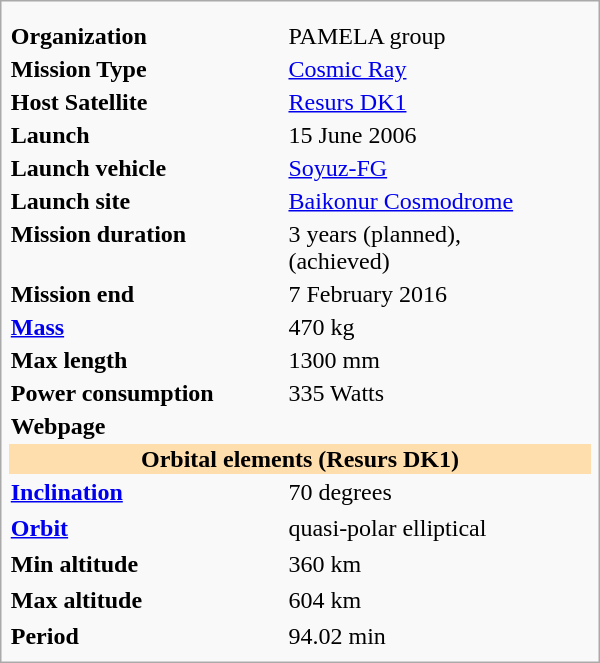<table class="infobox" style="width: 25em; text-align: left;">
<tr>
<td colspan="2" style="text-align:center;"></td>
</tr>
<tr>
<td colspan="2" style="text-align:center;"></td>
</tr>
<tr style="vertical-align:top;">
<th>Organization</th>
<td>PAMELA group</td>
</tr>
<tr style="vertical-align:top;">
<th>Mission Type</th>
<td><a href='#'>Cosmic Ray</a></td>
</tr>
<tr style="vertical-align:top;">
<th>Host Satellite</th>
<td><a href='#'>Resurs DK1</a></td>
</tr>
<tr style="vertical-align:top;">
<th>Launch</th>
<td>15 June 2006</td>
</tr>
<tr style="vertical-align:top;">
<th>Launch vehicle</th>
<td><a href='#'>Soyuz-FG</a></td>
</tr>
<tr style="vertical-align:top;">
<th>Launch site</th>
<td><a href='#'>Baikonur Cosmodrome</a></td>
</tr>
<tr style="vertical-align:top;">
<th>Mission duration</th>
<td>3 years (planned), <br> (achieved)</td>
</tr>
<tr style="vertical-align:top;">
<th>Mission end</th>
<td>7 February 2016</td>
</tr>
<tr style="vertical-align:top;">
<th><a href='#'>Mass</a></th>
<td>470 kg</td>
</tr>
<tr style="vertical-align:top;">
<th>Max length</th>
<td>1300 mm</td>
</tr>
<tr style="vertical-align:top;">
<th>Power consumption</th>
<td>335 Watts</td>
</tr>
<tr style="vertical-align:top;">
<th>Webpage</th>
<td><small></small></td>
</tr>
<tr>
<th colspan="2" bgcolor="#FFDEAD" align="center">Orbital elements (Resurs DK1)</th>
</tr>
<tr style="vertical-align:top;">
<th><a href='#'>Inclination</a></th>
<td>70 degrees</td>
</tr>
<tr>
</tr>
<tr style="vertical-align:top;">
<th><a href='#'>Orbit</a></th>
<td>quasi-polar elliptical</td>
</tr>
<tr>
</tr>
<tr style="vertical-align:top;">
<th>Min altitude</th>
<td>360 km</td>
</tr>
<tr>
</tr>
<tr style="vertical-align:top;">
<th>Max altitude</th>
<td>604 km</td>
</tr>
<tr>
</tr>
<tr style="vertical-align:top;">
<th>Period</th>
<td>94.02 min</td>
</tr>
<tr>
</tr>
</table>
